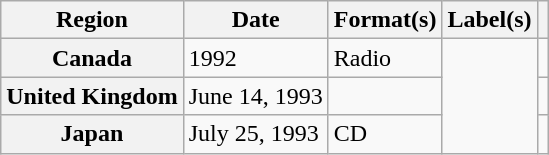<table class="wikitable plainrowheaders">
<tr>
<th scope="col">Region</th>
<th scope="col">Date</th>
<th scope="col">Format(s)</th>
<th scope="col">Label(s)</th>
<th scope="col"></th>
</tr>
<tr>
<th scope="row">Canada</th>
<td>1992</td>
<td>Radio</td>
<td rowspan="3"></td>
<td></td>
</tr>
<tr>
<th scope="row">United Kingdom</th>
<td>June 14, 1993</td>
<td></td>
<td></td>
</tr>
<tr>
<th scope="row">Japan</th>
<td>July 25, 1993</td>
<td>CD</td>
<td></td>
</tr>
</table>
